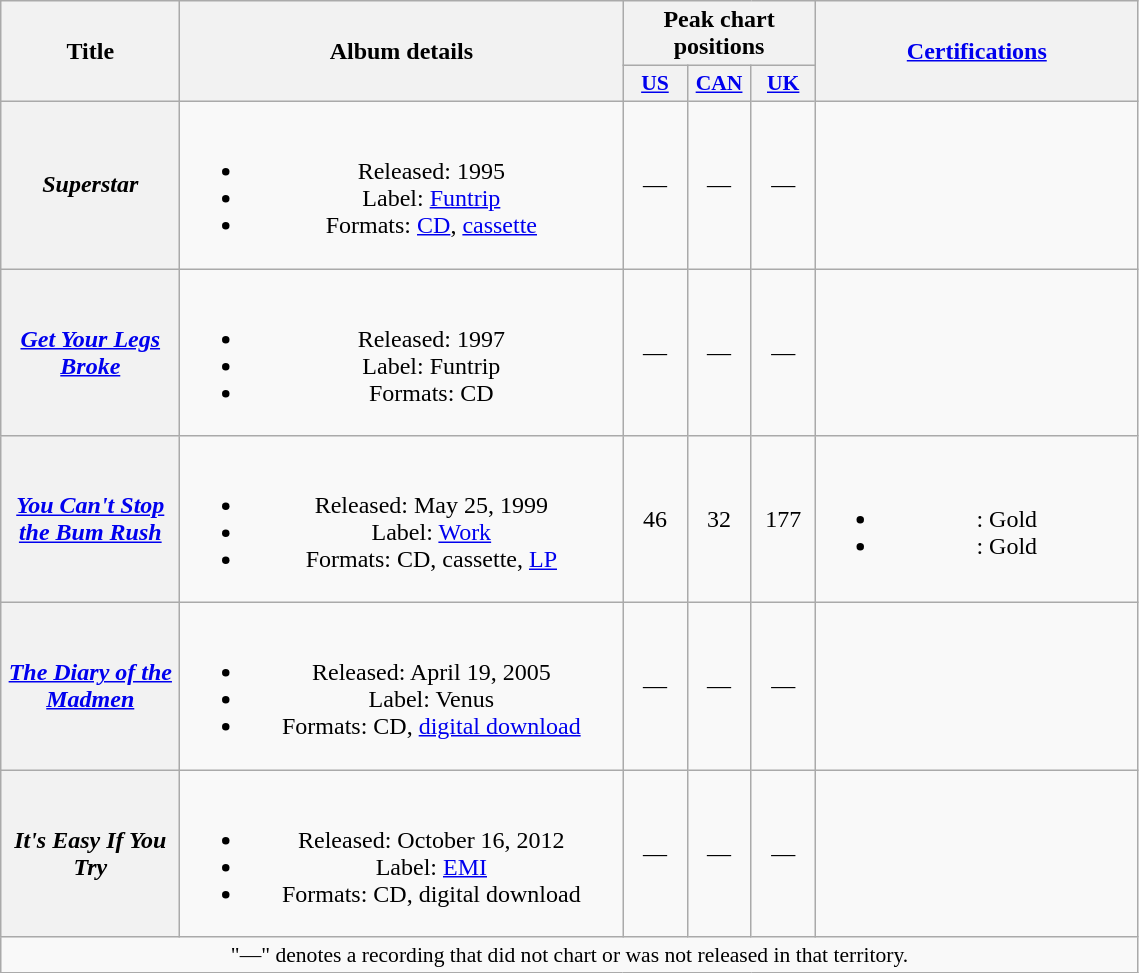<table class="wikitable plainrowheaders" style="text-align:center;">
<tr>
<th scope="col" rowspan="2" style="width:7em;">Title</th>
<th scope="col" rowspan="2" style="width:18em;">Album details</th>
<th scope="col" colspan="3">Peak chart positions</th>
<th scope="col" rowspan="2" style="width:13em;"><a href='#'>Certifications</a></th>
</tr>
<tr>
<th scope="col" style="width:2.5em;font-size:90%;"><a href='#'>US</a><br></th>
<th scope="col" style="width:2.5em;font-size:90%;"><a href='#'>CAN</a><br></th>
<th scope="col" style="width:2.5em;font-size:90%;"><a href='#'>UK</a><br></th>
</tr>
<tr>
<th scope="row"><em>Superstar</em></th>
<td><br><ul><li>Released: 1995</li><li>Label: <a href='#'>Funtrip</a></li><li>Formats: <a href='#'>CD</a>, <a href='#'>cassette</a></li></ul></td>
<td>—</td>
<td>—</td>
<td>—</td>
<td></td>
</tr>
<tr>
<th scope="row"><em><a href='#'>Get Your Legs Broke</a></em></th>
<td><br><ul><li>Released: 1997</li><li>Label: Funtrip</li><li>Formats: CD</li></ul></td>
<td>—</td>
<td>—</td>
<td>—</td>
<td></td>
</tr>
<tr>
<th scope="row"><em><a href='#'>You Can't Stop the Bum Rush</a></em></th>
<td><br><ul><li>Released: May 25, 1999</li><li>Label: <a href='#'>Work</a></li><li>Formats: CD, cassette, <a href='#'>LP</a></li></ul></td>
<td>46</td>
<td>32</td>
<td>177</td>
<td><br><ul><li><a href='#'></a>: Gold</li><li><a href='#'></a>: Gold</li></ul></td>
</tr>
<tr>
<th scope="row"><em><a href='#'>The Diary of the Madmen</a></em></th>
<td><br><ul><li>Released: April 19, 2005</li><li>Label: Venus</li><li>Formats: CD, <a href='#'>digital download</a></li></ul></td>
<td>—</td>
<td>—</td>
<td>—</td>
<td></td>
</tr>
<tr>
<th scope="row"><em>It's Easy If You Try</em></th>
<td><br><ul><li>Released: October 16, 2012</li><li>Label: <a href='#'>EMI</a></li><li>Formats: CD, digital download</li></ul></td>
<td>—</td>
<td>—</td>
<td>—</td>
<td></td>
</tr>
<tr>
<td colspan="17" style="font-size:90%">"—" denotes a recording that did not chart or was not released in that territory.</td>
</tr>
</table>
